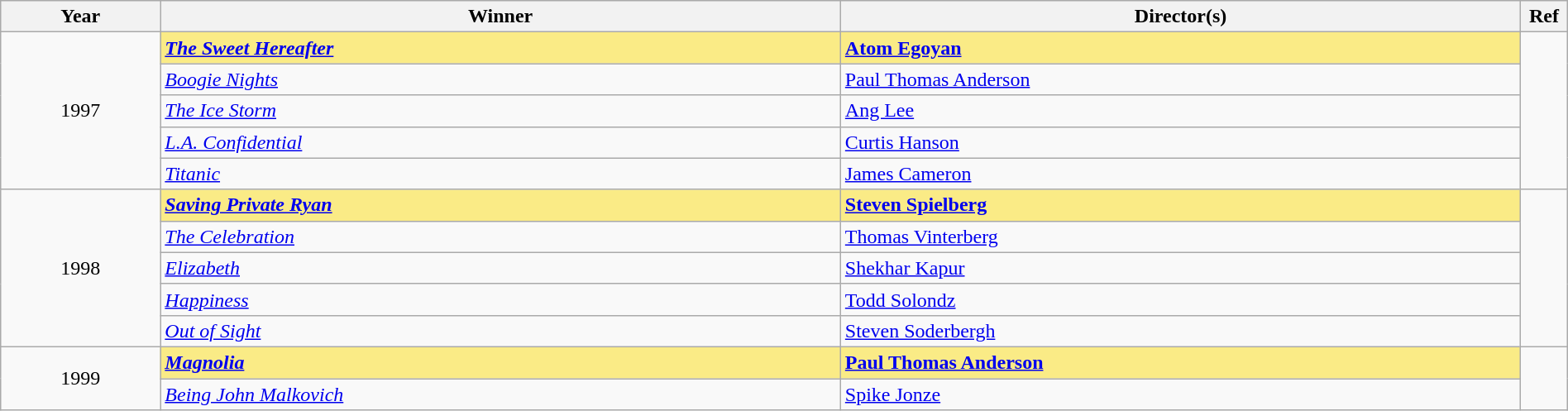<table class="wikitable" width="100%" cellpadding="5">
<tr>
<th width="100"><strong>Year</strong></th>
<th width="450"><strong>Winner</strong></th>
<th width="450"><strong>Director(s)</strong></th>
<th width="15"><strong>Ref</strong></th>
</tr>
<tr>
<td style="text-align:center;" rowspan=5>1997</td>
<td style="background:#FAEB86;"><strong><em><a href='#'>The Sweet Hereafter</a></em></strong></td>
<td style="background:#FAEB86;"><strong><a href='#'>Atom Egoyan</a></strong></td>
<td rowspan=5></td>
</tr>
<tr>
<td><em><a href='#'>Boogie Nights</a></em></td>
<td><a href='#'>Paul Thomas Anderson</a></td>
</tr>
<tr>
<td><em><a href='#'>The Ice Storm</a></em></td>
<td><a href='#'>Ang Lee</a></td>
</tr>
<tr>
<td><em><a href='#'>L.A. Confidential</a></em></td>
<td><a href='#'>Curtis Hanson</a></td>
</tr>
<tr>
<td><em><a href='#'>Titanic</a></em></td>
<td><a href='#'>James Cameron</a></td>
</tr>
<tr>
<td style="text-align:center;" rowspan=5>1998</td>
<td style="background:#FAEB86;"><strong><em><a href='#'>Saving Private Ryan</a></em></strong></td>
<td style="background:#FAEB86;"><strong><a href='#'>Steven Spielberg</a></strong></td>
<td rowspan=5></td>
</tr>
<tr>
<td><em><a href='#'>The Celebration</a></em></td>
<td><a href='#'>Thomas Vinterberg</a></td>
</tr>
<tr>
<td><em><a href='#'>Elizabeth</a></em></td>
<td><a href='#'>Shekhar Kapur</a></td>
</tr>
<tr>
<td><em><a href='#'>Happiness</a></em></td>
<td><a href='#'>Todd Solondz</a></td>
</tr>
<tr>
<td><em><a href='#'>Out of Sight</a></em></td>
<td><a href='#'>Steven Soderbergh</a></td>
</tr>
<tr>
<td style="text-align:center;" rowspan=2>1999</td>
<td style="background:#FAEB86;"><strong><em><a href='#'>Magnolia</a></em></strong></td>
<td style="background:#FAEB86;"><strong><a href='#'>Paul Thomas Anderson</a></strong></td>
<td rowspan=2></td>
</tr>
<tr>
<td><em><a href='#'>Being John Malkovich</a></em></td>
<td><a href='#'>Spike Jonze</a></td>
</tr>
</table>
